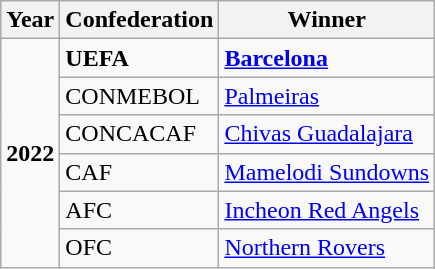<table class="wikitable">
<tr>
<th>Year</th>
<th>Confederation</th>
<th>Winner</th>
</tr>
<tr>
<td rowspan="6"><strong>2022</strong></td>
<td style="text-align:left;"><strong>UEFA</strong></td>
<td style="text-align:left;"><strong> <a href='#'>Barcelona</a></strong></td>
</tr>
<tr>
<td style="text-align:left;">CONMEBOL</td>
<td style="text-align:left;"> <a href='#'>Palmeiras</a></td>
</tr>
<tr>
<td style="text-align:left;">CONCACAF</td>
<td style="text-align:left;"> <a href='#'>Chivas Guadalajara</a></td>
</tr>
<tr>
<td style="text-align:left;">CAF</td>
<td style="text-align:left;"> <a href='#'>Mamelodi Sundowns</a></td>
</tr>
<tr>
<td style="text-align:left;">AFC</td>
<td style="text-align:left;"> <a href='#'>Incheon Red Angels</a></td>
</tr>
<tr>
<td style="text-align:left;">OFC</td>
<td style="text-align:left;"> <a href='#'>Northern Rovers</a></td>
</tr>
</table>
